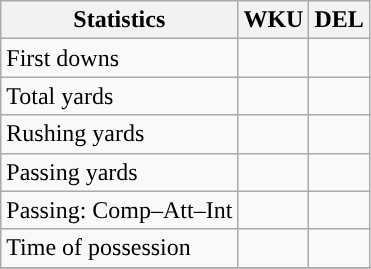<table class="wikitable" style="float: left;">
<tr>
<th>Statistics</th>
<th>WKU</th>
<th>DEL</th>
</tr>
<tr>
<td>First downs</td>
<td></td>
<td></td>
</tr>
<tr>
<td>Total yards</td>
<td></td>
<td></td>
</tr>
<tr>
<td>Rushing yards</td>
<td></td>
<td></td>
</tr>
<tr>
<td>Passing yards</td>
<td></td>
<td></td>
</tr>
<tr>
<td>Passing: Comp–Att–Int</td>
<td></td>
<td></td>
</tr>
<tr>
<td>Time of possession</td>
<td></td>
<td></td>
</tr>
<tr>
</tr>
</table>
